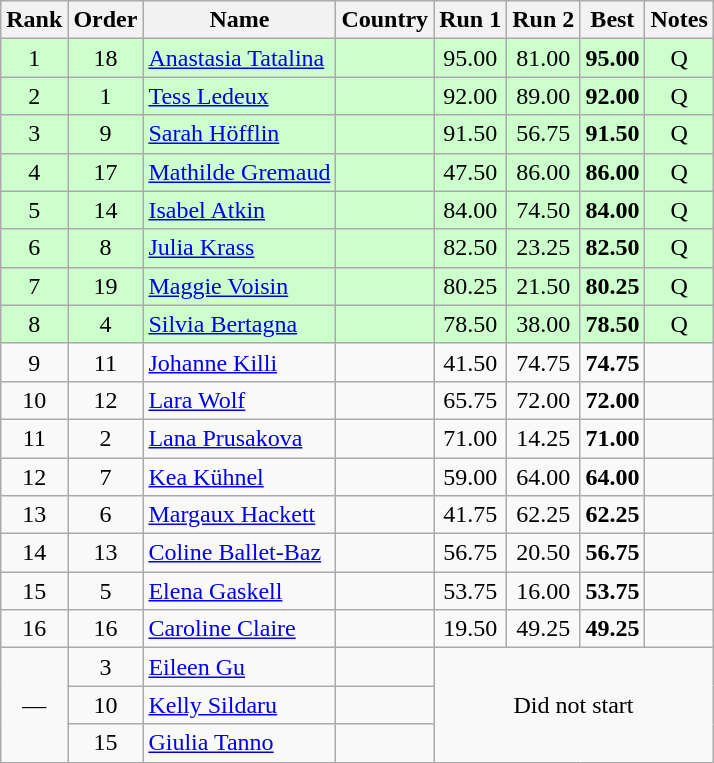<table class="wikitable sortable" style="text-align:center">
<tr>
<th>Rank</th>
<th>Order</th>
<th>Name</th>
<th>Country</th>
<th>Run 1</th>
<th>Run 2</th>
<th>Best</th>
<th>Notes</th>
</tr>
<tr bgcolor=ccffcc>
<td>1</td>
<td>18</td>
<td align=left><a href='#'>Anastasia Tatalina</a></td>
<td align=left></td>
<td>95.00</td>
<td>81.00</td>
<td><strong>95.00</strong></td>
<td>Q</td>
</tr>
<tr bgcolor=ccffcc>
<td>2</td>
<td>1</td>
<td align=left><a href='#'>Tess Ledeux</a></td>
<td align=left></td>
<td>92.00</td>
<td>89.00</td>
<td><strong>92.00</strong></td>
<td>Q</td>
</tr>
<tr bgcolor=ccffcc>
<td>3</td>
<td>9</td>
<td align=left><a href='#'>Sarah Höfflin</a></td>
<td align=left></td>
<td>91.50</td>
<td>56.75</td>
<td><strong>91.50</strong></td>
<td>Q</td>
</tr>
<tr bgcolor=ccffcc>
<td>4</td>
<td>17</td>
<td align=left><a href='#'>Mathilde Gremaud</a></td>
<td align=left></td>
<td>47.50</td>
<td>86.00</td>
<td><strong>86.00</strong></td>
<td>Q</td>
</tr>
<tr bgcolor=ccffcc>
<td>5</td>
<td>14</td>
<td align=left><a href='#'>Isabel Atkin</a></td>
<td align=left></td>
<td>84.00</td>
<td>74.50</td>
<td><strong>84.00</strong></td>
<td>Q</td>
</tr>
<tr bgcolor=ccffcc>
<td>6</td>
<td>8</td>
<td align=left><a href='#'>Julia Krass</a></td>
<td align=left></td>
<td>82.50</td>
<td>23.25</td>
<td><strong>82.50</strong></td>
<td>Q</td>
</tr>
<tr bgcolor=ccffcc>
<td>7</td>
<td>19</td>
<td align=left><a href='#'>Maggie Voisin</a></td>
<td align=left></td>
<td>80.25</td>
<td>21.50</td>
<td><strong>80.25</strong></td>
<td>Q</td>
</tr>
<tr bgcolor=ccffcc>
<td>8</td>
<td>4</td>
<td align=left><a href='#'>Silvia Bertagna</a></td>
<td align=left></td>
<td>78.50</td>
<td>38.00</td>
<td><strong>78.50</strong></td>
<td>Q</td>
</tr>
<tr>
<td>9</td>
<td>11</td>
<td align=left><a href='#'>Johanne Killi</a></td>
<td align=left></td>
<td>41.50</td>
<td>74.75</td>
<td><strong>74.75</strong></td>
<td></td>
</tr>
<tr>
<td>10</td>
<td>12</td>
<td align=left><a href='#'>Lara Wolf</a></td>
<td align=left></td>
<td>65.75</td>
<td>72.00</td>
<td><strong>72.00</strong></td>
<td></td>
</tr>
<tr>
<td>11</td>
<td>2</td>
<td align=left><a href='#'>Lana Prusakova</a></td>
<td align=left></td>
<td>71.00</td>
<td>14.25</td>
<td><strong>71.00</strong></td>
<td></td>
</tr>
<tr>
<td>12</td>
<td>7</td>
<td align=left><a href='#'>Kea Kühnel</a></td>
<td align=left></td>
<td>59.00</td>
<td>64.00</td>
<td><strong>64.00</strong></td>
<td></td>
</tr>
<tr>
<td>13</td>
<td>6</td>
<td align=left><a href='#'>Margaux Hackett</a></td>
<td align=left></td>
<td>41.75</td>
<td>62.25</td>
<td><strong>62.25</strong></td>
<td></td>
</tr>
<tr>
<td>14</td>
<td>13</td>
<td align=left><a href='#'>Coline Ballet-Baz</a></td>
<td align=left></td>
<td>56.75</td>
<td>20.50</td>
<td><strong>56.75</strong></td>
<td></td>
</tr>
<tr>
<td>15</td>
<td>5</td>
<td align=left><a href='#'>Elena Gaskell</a></td>
<td align=left></td>
<td>53.75</td>
<td>16.00</td>
<td><strong>53.75</strong></td>
<td></td>
</tr>
<tr>
<td>16</td>
<td>16</td>
<td align=left><a href='#'>Caroline Claire</a></td>
<td align=left></td>
<td>19.50</td>
<td>49.25</td>
<td><strong>49.25</strong></td>
<td></td>
</tr>
<tr>
<td rowspan=3>—</td>
<td>3</td>
<td align=left><a href='#'>Eileen Gu</a></td>
<td align=left></td>
<td rowspan=3 colspan=4>Did not start</td>
</tr>
<tr>
<td>10</td>
<td align=left><a href='#'>Kelly Sildaru</a></td>
<td align=left></td>
</tr>
<tr>
<td>15</td>
<td align=left><a href='#'>Giulia Tanno</a></td>
<td align=left></td>
</tr>
</table>
